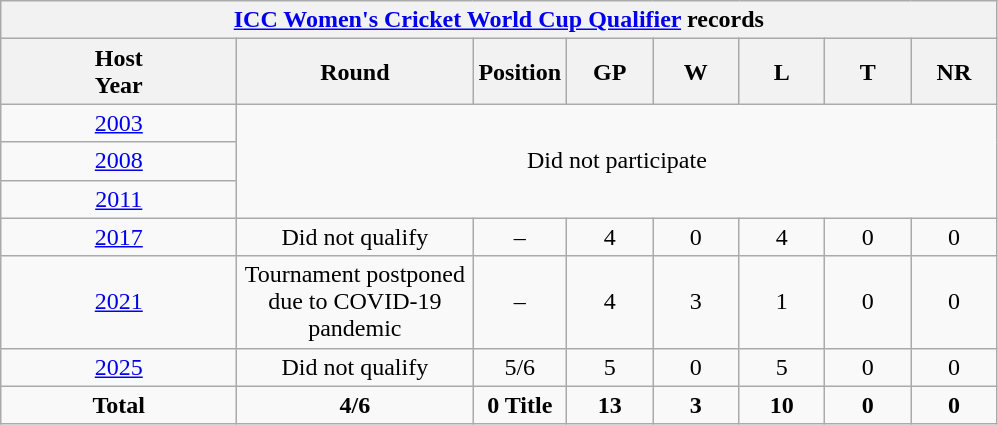<table class="wikitable" style="text-align: center; width=900px;">
<tr>
<th colspan=9><a href='#'>ICC Women's Cricket World Cup Qualifier</a> records</th>
</tr>
<tr>
<th width=150>Host<br>Year</th>
<th width=150>Round</th>
<th width=50>Position</th>
<th width=50>GP</th>
<th width=50>W</th>
<th width=50>L</th>
<th width=50>T</th>
<th width=50>NR</th>
</tr>
<tr>
<td> <a href='#'>2003</a></td>
<td colspan=8 rowspan=3>Did not participate</td>
</tr>
<tr>
<td> <a href='#'>2008</a></td>
</tr>
<tr>
<td> <a href='#'>2011</a></td>
</tr>
<tr>
<td> <a href='#'>2017</a></td>
<td>Did not qualify</td>
<td>–</td>
<td>4</td>
<td>0</td>
<td>4</td>
<td>0</td>
<td>0</td>
</tr>
<tr>
<td> <a href='#'>2021</a></td>
<td>Tournament postponed due to COVID-19 pandemic</td>
<td>–</td>
<td>4</td>
<td>3</td>
<td>1</td>
<td>0</td>
<td>0</td>
</tr>
<tr>
<td> <a href='#'>2025</a></td>
<td>Did not qualify</td>
<td>5/6</td>
<td>5</td>
<td>0</td>
<td>5</td>
<td>0</td>
<td>0</td>
</tr>
<tr>
<td><strong>Total</strong></td>
<td><strong>4/6</strong></td>
<td><strong>0 Title</strong></td>
<td><strong>13</strong></td>
<td><strong>3</strong></td>
<td><strong>10</strong></td>
<td><strong>0</strong></td>
<td><strong>0</strong></td>
</tr>
</table>
